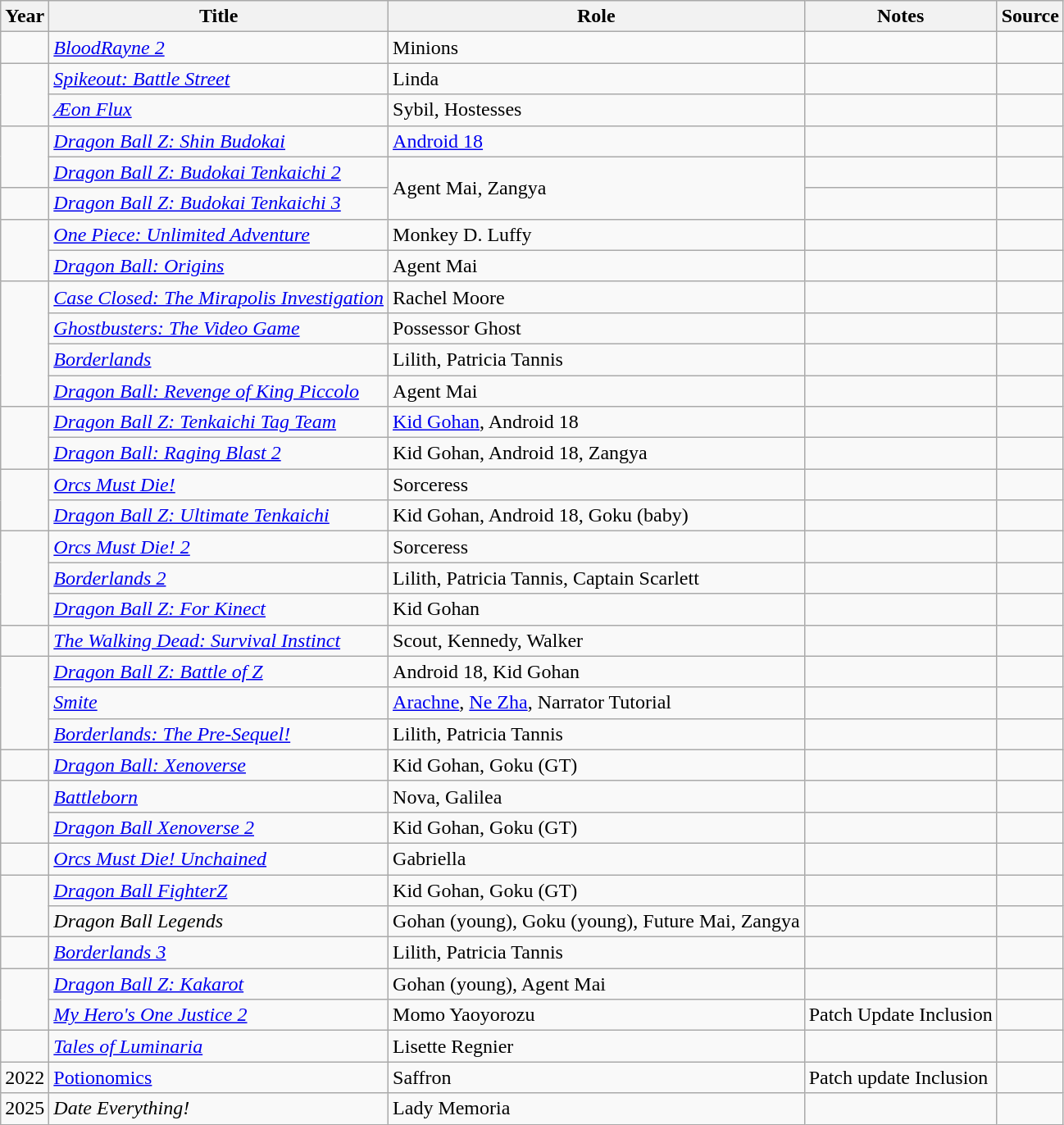<table class="wikitable sortable plainrowheaders">
<tr>
<th>Year </th>
<th>Title</th>
<th>Role </th>
<th class="unsortable">Notes </th>
<th class="unsortable">Source</th>
</tr>
<tr>
<td></td>
<td><em><a href='#'>BloodRayne 2</a></em></td>
<td>Minions</td>
<td> </td>
<td></td>
</tr>
<tr>
<td rowspan="2"></td>
<td><em><a href='#'>Spikeout: Battle Street</a></em></td>
<td>Linda</td>
<td> </td>
<td></td>
</tr>
<tr>
<td><em><a href='#'>Æon Flux</a></em></td>
<td>Sybil, Hostesses</td>
<td> </td>
<td></td>
</tr>
<tr>
<td rowspan="2"></td>
<td><em><a href='#'>Dragon Ball Z: Shin Budokai</a></em></td>
<td><a href='#'>Android 18</a></td>
<td> </td>
<td></td>
</tr>
<tr>
<td><em><a href='#'>Dragon Ball Z: Budokai Tenkaichi 2</a></em></td>
<td rowspan="2">Agent Mai, Zangya</td>
<td> </td>
<td></td>
</tr>
<tr>
<td></td>
<td><em><a href='#'>Dragon Ball Z: Budokai Tenkaichi 3</a></em></td>
<td> </td>
<td></td>
</tr>
<tr>
<td rowspan="2"></td>
<td><em><a href='#'>One Piece: Unlimited Adventure</a></em></td>
<td>Monkey D. Luffy</td>
<td> </td>
<td></td>
</tr>
<tr>
<td><em><a href='#'>Dragon Ball: Origins</a></em></td>
<td>Agent Mai</td>
<td> </td>
<td></td>
</tr>
<tr>
<td rowspan="4"></td>
<td><em><a href='#'>Case Closed: The Mirapolis Investigation</a></em></td>
<td>Rachel Moore</td>
<td> </td>
<td></td>
</tr>
<tr>
<td><em><a href='#'>Ghostbusters: The Video Game</a></em></td>
<td>Possessor Ghost</td>
<td> </td>
<td></td>
</tr>
<tr>
<td><em><a href='#'>Borderlands</a></em></td>
<td>Lilith, Patricia Tannis</td>
<td> </td>
<td></td>
</tr>
<tr>
<td><em><a href='#'>Dragon Ball: Revenge of King Piccolo</a></em></td>
<td>Agent Mai</td>
<td> </td>
<td></td>
</tr>
<tr>
<td rowspan="2"></td>
<td><em><a href='#'>Dragon Ball Z: Tenkaichi Tag Team</a></em></td>
<td><a href='#'>Kid Gohan</a>, Android 18</td>
<td> </td>
<td></td>
</tr>
<tr>
<td><em><a href='#'>Dragon Ball: Raging Blast 2</a></em></td>
<td>Kid Gohan, Android 18, Zangya</td>
<td> </td>
<td></td>
</tr>
<tr>
<td rowspan="2"></td>
<td><em><a href='#'>Orcs Must Die!</a></em></td>
<td>Sorceress</td>
<td> </td>
<td></td>
</tr>
<tr>
<td><em><a href='#'>Dragon Ball Z: Ultimate Tenkaichi</a></em></td>
<td>Kid Gohan, Android 18, Goku (baby)</td>
<td> </td>
<td></td>
</tr>
<tr>
<td rowspan="3"></td>
<td><em><a href='#'>Orcs Must Die! 2</a></em></td>
<td>Sorceress</td>
<td> </td>
<td></td>
</tr>
<tr>
<td><em><a href='#'>Borderlands 2</a></em></td>
<td>Lilith, Patricia Tannis, Captain Scarlett</td>
<td> </td>
<td></td>
</tr>
<tr>
<td><em><a href='#'>Dragon Ball Z: For Kinect</a></em></td>
<td>Kid Gohan</td>
<td> </td>
<td></td>
</tr>
<tr>
<td></td>
<td><em><a href='#'>The Walking Dead: Survival Instinct</a></em></td>
<td>Scout, Kennedy, Walker</td>
<td> </td>
<td></td>
</tr>
<tr>
<td rowspan="3"></td>
<td><em><a href='#'>Dragon Ball Z: Battle of Z</a></em></td>
<td>Android 18, Kid Gohan</td>
<td> </td>
<td></td>
</tr>
<tr>
<td><em><a href='#'>Smite</a></em></td>
<td><a href='#'>Arachne</a>, <a href='#'>Ne Zha</a>, Narrator Tutorial</td>
<td> </td>
<td></td>
</tr>
<tr>
<td><em><a href='#'>Borderlands: The Pre-Sequel!</a></em></td>
<td>Lilith, Patricia Tannis</td>
<td> </td>
<td></td>
</tr>
<tr>
<td></td>
<td><em><a href='#'>Dragon Ball: Xenoverse</a></em></td>
<td>Kid Gohan, Goku (GT)</td>
<td> </td>
<td></td>
</tr>
<tr>
<td rowspan="2"></td>
<td><em><a href='#'>Battleborn</a></em></td>
<td>Nova, Galilea</td>
<td> </td>
<td></td>
</tr>
<tr>
<td><em><a href='#'>Dragon Ball Xenoverse 2</a></em></td>
<td>Kid Gohan, Goku (GT)</td>
<td> </td>
<td></td>
</tr>
<tr>
<td></td>
<td><em><a href='#'>Orcs Must Die! Unchained</a></em></td>
<td>Gabriella</td>
<td></td>
<td></td>
</tr>
<tr>
<td rowspan="2"></td>
<td><em><a href='#'>Dragon Ball FighterZ</a></em></td>
<td>Kid Gohan, Goku (GT)</td>
<td> </td>
<td></td>
</tr>
<tr>
<td><em>Dragon Ball Legends</em></td>
<td>Gohan (young), Goku (young), Future Mai, Zangya</td>
<td> </td>
<td></td>
</tr>
<tr>
<td></td>
<td><em><a href='#'>Borderlands 3</a></em></td>
<td>Lilith, Patricia Tannis</td>
<td> </td>
<td></td>
</tr>
<tr>
<td rowspan="2"></td>
<td><em><a href='#'>Dragon Ball Z: Kakarot</a></em></td>
<td>Gohan (young), Agent Mai</td>
<td> </td>
<td></td>
</tr>
<tr>
<td><em><a href='#'>My Hero's One Justice 2</a></em></td>
<td>Momo Yaoyorozu</td>
<td>Patch Update Inclusion</td>
<td></td>
</tr>
<tr>
<td></td>
<td><em><a href='#'>Tales of Luminaria</a></em></td>
<td>Lisette Regnier</td>
<td></td>
<td></td>
</tr>
<tr>
<td>2022</td>
<td><a href='#'>Potionomics</a></td>
<td>Saffron</td>
<td>Patch update Inclusion</td>
<td></td>
</tr>
<tr>
<td>2025</td>
<td><em>Date Everything!</em></td>
<td>Lady Memoria</td>
<td></td>
<td></td>
</tr>
</table>
